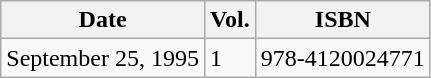<table class="wikitable">
<tr>
<th>Date</th>
<th>Vol.</th>
<th>ISBN</th>
</tr>
<tr>
<td>September 25, 1995</td>
<td>1</td>
<td>978-4120024771</td>
</tr>
</table>
